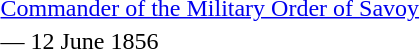<table>
<tr>
<td rowspan=2 style="width:60px; vertical-align:top;"></td>
<td><a href='#'>Commander of the Military Order of Savoy</a></td>
</tr>
<tr>
<td>— 12 June 1856</td>
</tr>
</table>
